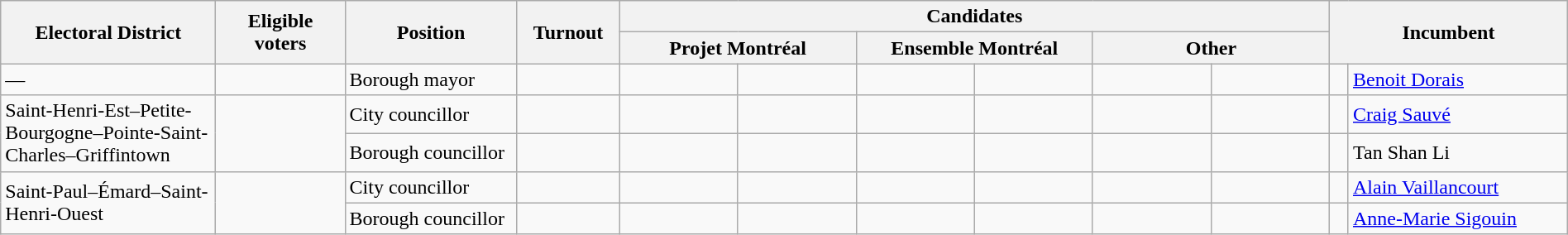<table class="wikitable" width="100%">
<tr>
<th width=10% rowspan=2>Electoral District</th>
<th width=6% rowspan=2>Eligible voters</th>
<th width=8% rowspan=2>Position</th>
<th width=4% rowspan=2>Turnout</th>
<th colspan=6>Candidates</th>
<th width=11% colspan=2 rowspan=2>Incumbent</th>
</tr>
<tr>
<th width=11% colspan=2 ><span>Projet Montréal</span></th>
<th width=11% colspan=2 ><span>Ensemble Montréal</span></th>
<th width=11% colspan=2 >Other</th>
</tr>
<tr>
<td>—</td>
<td></td>
<td>Borough mayor</td>
<td></td>
<td></td>
<td></td>
<td></td>
<td></td>
<td></td>
<td></td>
<td> </td>
<td><a href='#'>Benoit Dorais</a></td>
</tr>
<tr>
<td rowspan=2>Saint-Henri-Est–Petite-Bourgogne–Pointe-Saint-Charles–Griffintown</td>
<td rowspan=2></td>
<td>City councillor</td>
<td></td>
<td></td>
<td></td>
<td></td>
<td></td>
<td></td>
<td></td>
<td> </td>
<td><a href='#'>Craig Sauvé</a></td>
</tr>
<tr>
<td>Borough councillor</td>
<td></td>
<td></td>
<td></td>
<td></td>
<td></td>
<td></td>
<td></td>
<td> </td>
<td>Tan Shan Li</td>
</tr>
<tr>
<td rowspan=2>Saint-Paul–Émard–Saint-Henri-Ouest</td>
<td rowspan=2></td>
<td>City councillor</td>
<td></td>
<td></td>
<td></td>
<td></td>
<td></td>
<td></td>
<td></td>
<td> </td>
<td><a href='#'>Alain Vaillancourt</a></td>
</tr>
<tr>
<td>Borough councillor</td>
<td></td>
<td></td>
<td></td>
<td></td>
<td></td>
<td></td>
<td></td>
<td> </td>
<td><a href='#'>Anne-Marie Sigouin</a></td>
</tr>
</table>
